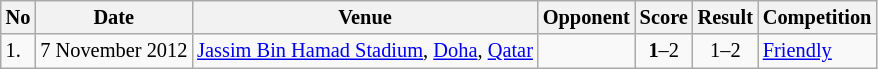<table class="wikitable" style="font-size:85%;">
<tr>
<th>No</th>
<th>Date</th>
<th>Venue</th>
<th>Opponent</th>
<th>Score</th>
<th>Result</th>
<th>Competition</th>
</tr>
<tr>
<td>1.</td>
<td>7 November 2012</td>
<td><a href='#'>Jassim Bin Hamad Stadium</a>, <a href='#'>Doha</a>, <a href='#'>Qatar</a></td>
<td></td>
<td align=center><strong>1</strong>–2</td>
<td align=center>1–2</td>
<td><a href='#'>Friendly</a></td>
</tr>
</table>
